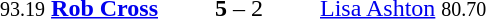<table style="text-align:center">
<tr>
<th width=223></th>
<th width=100></th>
<th width=223></th>
</tr>
<tr>
<td align=right><small>93.19</small> <strong><a href='#'>Rob Cross</a></strong> </td>
<td><strong>5</strong> – 2</td>
<td align=left> <a href='#'>Lisa Ashton</a> <small>80.70</small></td>
</tr>
<tr>
<td align=right></td>
<td></td>
<td align=left></td>
</tr>
</table>
